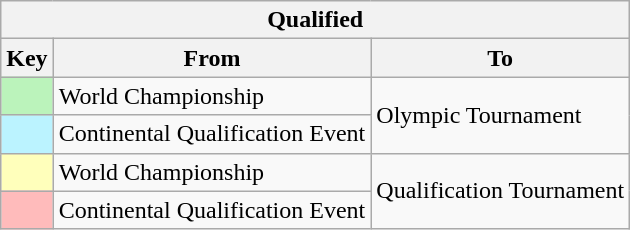<table class="wikitable">
<tr>
<th colspan=3>Qualified</th>
</tr>
<tr>
<th>Key</th>
<th>From</th>
<th>To</th>
</tr>
<tr>
<td bgcolor=#BBF3BB></td>
<td>World Championship</td>
<td rowspan=2>Olympic Tournament</td>
</tr>
<tr>
<td bgcolor=#BBF3FF></td>
<td>Continental Qualification Event</td>
</tr>
<tr>
<td bgcolor=#FFFFBB></td>
<td>World Championship</td>
<td rowspan=2>Qualification Tournament</td>
</tr>
<tr>
<td bgcolor=#FFBBBB></td>
<td>Continental Qualification Event</td>
</tr>
</table>
